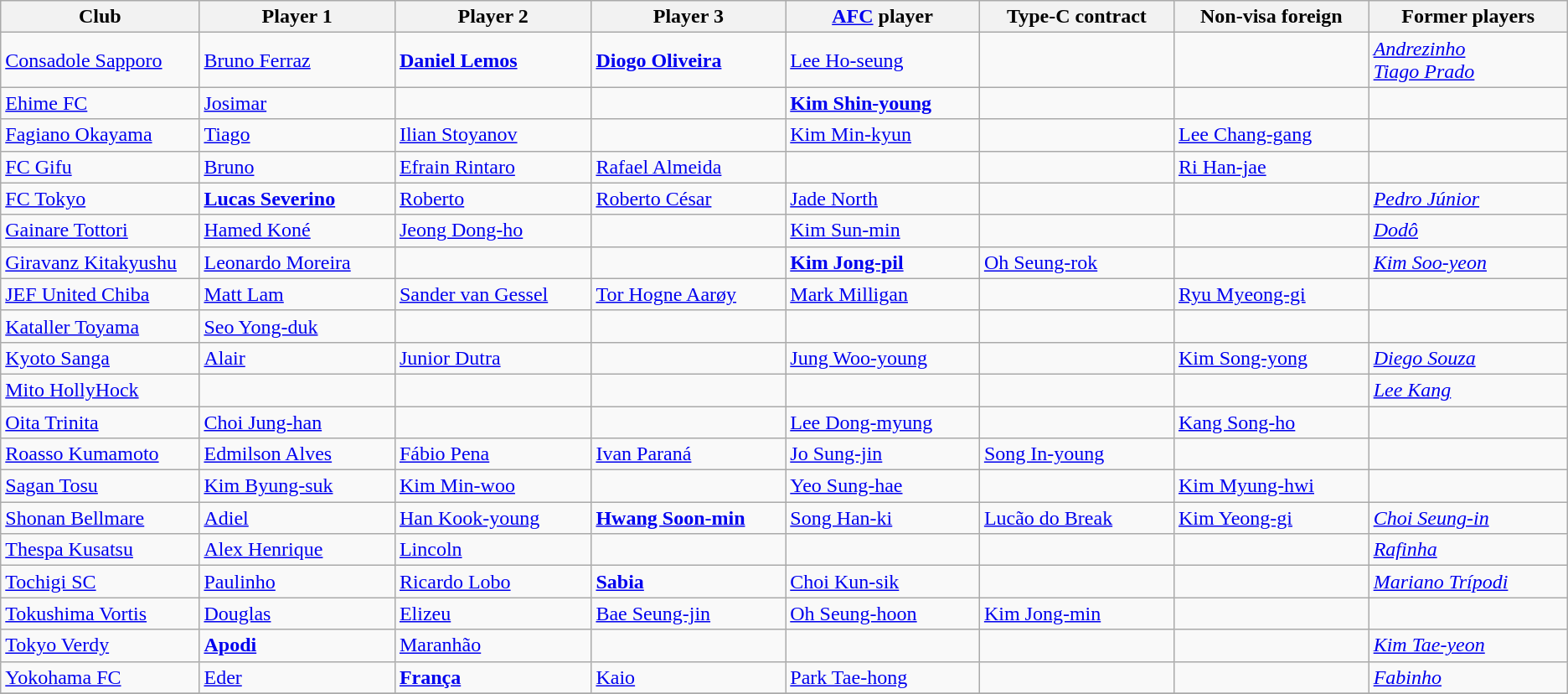<table class="wikitable">
<tr>
<th width="170">Club</th>
<th width="170">Player 1</th>
<th width="170">Player 2</th>
<th width="170">Player 3</th>
<th width="170"><a href='#'>AFC</a> player</th>
<th width="170">Type-C contract</th>
<th width="170">Non-visa foreign</th>
<th width="170">Former players</th>
</tr>
<tr>
<td><a href='#'>Consadole Sapporo</a></td>
<td> <a href='#'>Bruno Ferraz</a></td>
<td> <strong><a href='#'>Daniel Lemos</a></strong></td>
<td> <strong><a href='#'>Diogo Oliveira</a></strong></td>
<td> <a href='#'>Lee Ho-seung</a></td>
<td></td>
<td></td>
<td> <em><a href='#'>Andrezinho</a></em> <br>  <em><a href='#'>Tiago Prado</a></em></td>
</tr>
<tr>
<td><a href='#'>Ehime FC</a></td>
<td> <a href='#'>Josimar</a></td>
<td></td>
<td></td>
<td> <strong><a href='#'>Kim Shin-young</a></strong></td>
<td></td>
<td></td>
<td></td>
</tr>
<tr>
<td><a href='#'>Fagiano Okayama</a></td>
<td> <a href='#'>Tiago</a></td>
<td> <a href='#'>Ilian Stoyanov</a></td>
<td></td>
<td> <a href='#'>Kim Min-kyun</a></td>
<td></td>
<td> <a href='#'>Lee Chang-gang</a></td>
<td></td>
</tr>
<tr>
<td><a href='#'>FC Gifu</a></td>
<td> <a href='#'>Bruno</a></td>
<td> <a href='#'>Efrain Rintaro</a></td>
<td> <a href='#'>Rafael Almeida</a></td>
<td></td>
<td></td>
<td> <a href='#'>Ri Han-jae</a></td>
<td></td>
</tr>
<tr>
<td><a href='#'>FC Tokyo</a></td>
<td> <strong><a href='#'>Lucas Severino</a></strong></td>
<td> <a href='#'>Roberto</a></td>
<td> <a href='#'>Roberto César</a></td>
<td> <a href='#'>Jade North</a></td>
<td></td>
<td></td>
<td> <em><a href='#'>Pedro Júnior</a></em></td>
</tr>
<tr>
<td><a href='#'>Gainare Tottori</a></td>
<td> <a href='#'>Hamed Koné</a></td>
<td> <a href='#'>Jeong Dong-ho</a></td>
<td></td>
<td> <a href='#'>Kim Sun-min</a></td>
<td></td>
<td></td>
<td> <em><a href='#'>Dodô</a></em></td>
</tr>
<tr>
<td><a href='#'>Giravanz Kitakyushu</a></td>
<td> <a href='#'>Leonardo Moreira</a></td>
<td></td>
<td></td>
<td> <strong><a href='#'>Kim Jong-pil</a></strong></td>
<td> <a href='#'>Oh Seung-rok</a></td>
<td></td>
<td> <em><a href='#'>Kim Soo-yeon</a></em></td>
</tr>
<tr>
<td><a href='#'>JEF United Chiba</a></td>
<td> <a href='#'>Matt Lam</a></td>
<td> <a href='#'>Sander van Gessel</a></td>
<td> <a href='#'>Tor Hogne Aarøy</a></td>
<td> <a href='#'>Mark Milligan</a></td>
<td></td>
<td> <a href='#'>Ryu Myeong-gi</a></td>
<td></td>
</tr>
<tr>
<td><a href='#'>Kataller Toyama</a></td>
<td> <a href='#'>Seo Yong-duk</a></td>
<td></td>
<td></td>
<td></td>
<td></td>
<td></td>
<td></td>
</tr>
<tr>
<td><a href='#'>Kyoto Sanga</a></td>
<td> <a href='#'>Alair</a></td>
<td> <a href='#'>Junior Dutra</a></td>
<td></td>
<td> <a href='#'>Jung Woo-young</a></td>
<td></td>
<td> <a href='#'>Kim Song-yong</a></td>
<td> <em><a href='#'>Diego Souza</a></em></td>
</tr>
<tr>
<td><a href='#'>Mito HollyHock</a></td>
<td></td>
<td></td>
<td></td>
<td></td>
<td></td>
<td></td>
<td> <em><a href='#'>Lee Kang</a></em></td>
</tr>
<tr>
<td><a href='#'>Oita Trinita</a></td>
<td> <a href='#'>Choi Jung-han</a></td>
<td></td>
<td></td>
<td> <a href='#'>Lee Dong-myung</a></td>
<td></td>
<td> <a href='#'>Kang Song-ho</a></td>
<td></td>
</tr>
<tr>
<td><a href='#'>Roasso Kumamoto</a></td>
<td> <a href='#'>Edmilson Alves</a></td>
<td> <a href='#'>Fábio Pena</a></td>
<td> <a href='#'>Ivan Paraná</a></td>
<td> <a href='#'>Jo Sung-jin</a></td>
<td> <a href='#'>Song In-young</a></td>
<td></td>
<td></td>
</tr>
<tr>
<td><a href='#'>Sagan Tosu</a></td>
<td> <a href='#'>Kim Byung-suk</a></td>
<td> <a href='#'>Kim Min-woo</a></td>
<td></td>
<td> <a href='#'>Yeo Sung-hae</a></td>
<td></td>
<td> <a href='#'>Kim Myung-hwi</a></td>
<td></td>
</tr>
<tr>
<td><a href='#'>Shonan Bellmare</a></td>
<td> <a href='#'>Adiel</a></td>
<td> <a href='#'>Han Kook-young</a></td>
<td> <strong><a href='#'>Hwang Soon-min</a></strong></td>
<td> <a href='#'>Song Han-ki</a></td>
<td> <a href='#'>Lucão do Break</a></td>
<td> <a href='#'>Kim Yeong-gi</a></td>
<td> <em><a href='#'>Choi Seung-in</a></em></td>
</tr>
<tr>
<td><a href='#'>Thespa Kusatsu</a></td>
<td> <a href='#'>Alex Henrique</a></td>
<td> <a href='#'>Lincoln</a></td>
<td></td>
<td></td>
<td></td>
<td></td>
<td> <em><a href='#'>Rafinha</a></em></td>
</tr>
<tr>
<td><a href='#'>Tochigi SC</a></td>
<td> <a href='#'>Paulinho</a></td>
<td> <a href='#'>Ricardo Lobo</a></td>
<td> <strong><a href='#'>Sabia</a></strong></td>
<td> <a href='#'>Choi Kun-sik</a></td>
<td></td>
<td></td>
<td> <em><a href='#'>Mariano Trípodi</a></em></td>
</tr>
<tr>
<td><a href='#'>Tokushima Vortis</a></td>
<td> <a href='#'>Douglas</a></td>
<td> <a href='#'>Elizeu</a></td>
<td> <a href='#'>Bae Seung-jin</a></td>
<td> <a href='#'>Oh Seung-hoon</a></td>
<td> <a href='#'>Kim Jong-min</a></td>
<td></td>
<td></td>
</tr>
<tr>
<td><a href='#'>Tokyo Verdy</a></td>
<td> <strong><a href='#'>Apodi</a></strong></td>
<td> <a href='#'>Maranhão</a></td>
<td></td>
<td></td>
<td></td>
<td></td>
<td> <em><a href='#'>Kim Tae-yeon</a></em></td>
</tr>
<tr>
<td><a href='#'>Yokohama FC</a></td>
<td> <a href='#'>Eder</a></td>
<td> <strong><a href='#'>França</a></strong></td>
<td> <a href='#'>Kaio</a></td>
<td> <a href='#'>Park Tae-hong</a></td>
<td></td>
<td></td>
<td> <em><a href='#'>Fabinho</a></em></td>
</tr>
<tr>
</tr>
</table>
